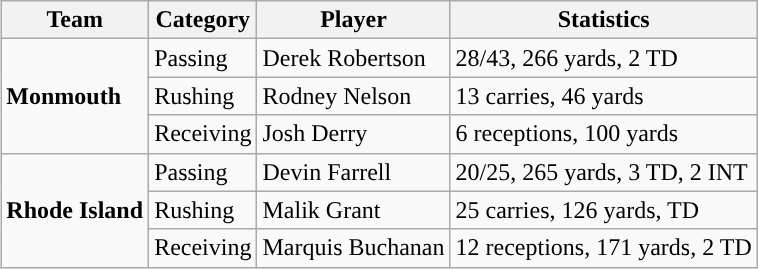<table class="wikitable" style="float: right;">
<tr>
<th>Team</th>
<th>Category</th>
<th>Player</th>
<th>Statistics</th>
</tr>
<tr>
<td rowspan=3><strong>Monmouth</strong></td>
<td>Passing</td>
<td>Derek Robertson</td>
<td>28/43, 266 yards, 2 TD</td>
</tr>
<tr>
<td>Rushing</td>
<td>Rodney Nelson</td>
<td>13 carries, 46 yards</td>
</tr>
<tr>
<td>Receiving</td>
<td>Josh Derry</td>
<td>6 receptions, 100 yards</td>
</tr>
<tr>
<td rowspan=3><strong>Rhode Island</strong></td>
<td>Passing</td>
<td>Devin Farrell</td>
<td>20/25, 265 yards, 3 TD, 2 INT</td>
</tr>
<tr>
<td>Rushing</td>
<td>Malik Grant</td>
<td>25 carries, 126 yards, TD</td>
</tr>
<tr>
<td>Receiving</td>
<td>Marquis Buchanan</td>
<td>12 receptions, 171 yards, 2 TD</td>
</tr>
</table>
